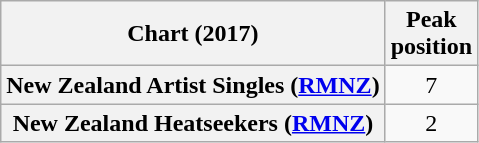<table class="wikitable plainrowheaders sortable" style="text-align:center">
<tr>
<th scope="col">Chart (2017)</th>
<th scope="col">Peak<br> position</th>
</tr>
<tr>
<th scope="row">New Zealand Artist Singles (<a href='#'>RMNZ</a>)</th>
<td>7</td>
</tr>
<tr>
<th scope="row">New Zealand Heatseekers (<a href='#'>RMNZ</a>)</th>
<td>2</td>
</tr>
</table>
